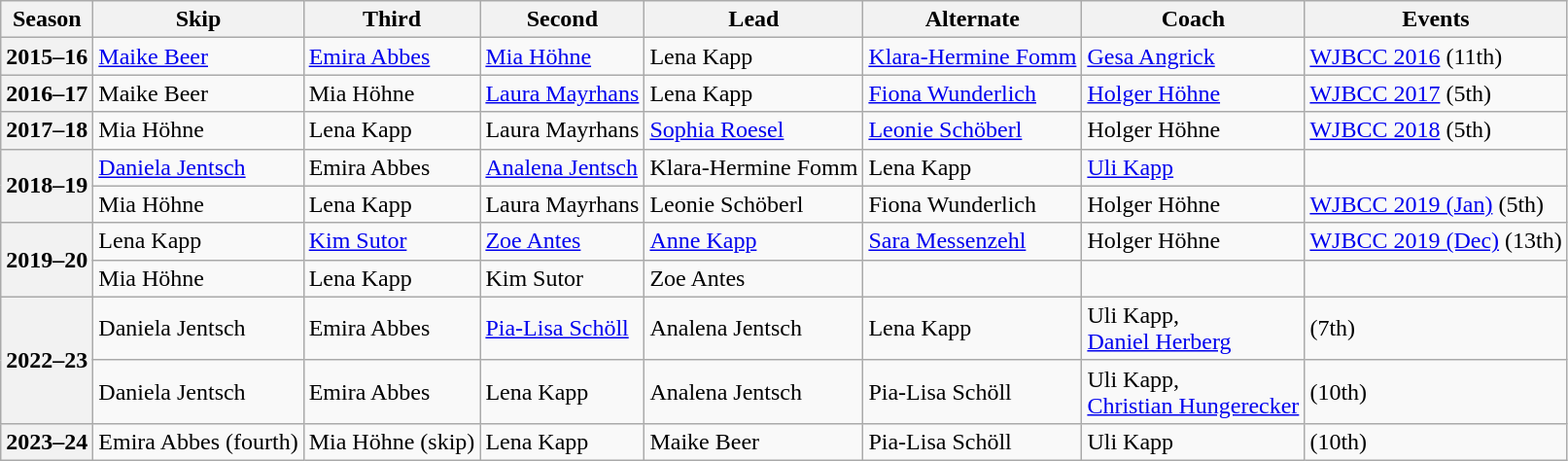<table class="wikitable">
<tr>
<th scope="col">Season</th>
<th scope="col">Skip</th>
<th scope="col">Third</th>
<th scope="col">Second</th>
<th scope="col">Lead</th>
<th scope="col">Alternate</th>
<th scope="col">Coach</th>
<th scope="col">Events</th>
</tr>
<tr>
<th scope="row">2015–16</th>
<td><a href='#'>Maike Beer</a></td>
<td><a href='#'>Emira Abbes</a></td>
<td><a href='#'>Mia Höhne</a></td>
<td>Lena Kapp</td>
<td><a href='#'>Klara-Hermine Fomm</a></td>
<td><a href='#'>Gesa Angrick</a></td>
<td><a href='#'>WJBCC 2016</a> (11th)</td>
</tr>
<tr>
<th scope="row">2016–17</th>
<td>Maike Beer</td>
<td>Mia Höhne</td>
<td><a href='#'>Laura Mayrhans</a></td>
<td>Lena Kapp</td>
<td><a href='#'>Fiona Wunderlich</a></td>
<td><a href='#'>Holger Höhne</a></td>
<td><a href='#'>WJBCC 2017</a> (5th)</td>
</tr>
<tr>
<th scope="row">2017–18</th>
<td>Mia Höhne</td>
<td>Lena Kapp</td>
<td>Laura Mayrhans</td>
<td><a href='#'>Sophia Roesel</a></td>
<td><a href='#'>Leonie Schöberl</a></td>
<td>Holger Höhne</td>
<td><a href='#'>WJBCC 2018</a> (5th)</td>
</tr>
<tr>
<th scope="row" rowspan="2">2018–19</th>
<td><a href='#'>Daniela Jentsch</a></td>
<td>Emira Abbes</td>
<td><a href='#'>Analena Jentsch</a></td>
<td>Klara-Hermine Fomm</td>
<td>Lena Kapp</td>
<td><a href='#'>Uli Kapp</a></td>
<td> </td>
</tr>
<tr>
<td>Mia Höhne</td>
<td>Lena Kapp</td>
<td>Laura Mayrhans</td>
<td>Leonie Schöberl</td>
<td>Fiona Wunderlich</td>
<td>Holger Höhne</td>
<td><a href='#'>WJBCC 2019 (Jan)</a> (5th)</td>
</tr>
<tr>
<th scope="row" rowspan="2">2019–20</th>
<td>Lena Kapp</td>
<td><a href='#'>Kim Sutor</a></td>
<td><a href='#'>Zoe Antes</a></td>
<td><a href='#'>Anne Kapp</a></td>
<td><a href='#'>Sara Messenzehl</a></td>
<td>Holger Höhne</td>
<td><a href='#'>WJBCC 2019 (Dec)</a> (13th)</td>
</tr>
<tr>
<td>Mia Höhne</td>
<td>Lena Kapp</td>
<td>Kim Sutor</td>
<td>Zoe Antes</td>
<td></td>
<td></td>
<td></td>
</tr>
<tr>
<th scope="row" rowspan="2">2022–23</th>
<td>Daniela Jentsch</td>
<td>Emira Abbes</td>
<td><a href='#'>Pia-Lisa Schöll</a></td>
<td>Analena Jentsch</td>
<td>Lena Kapp</td>
<td>Uli Kapp,<br><a href='#'>Daniel Herberg</a></td>
<td> (7th)</td>
</tr>
<tr>
<td>Daniela Jentsch</td>
<td>Emira Abbes</td>
<td>Lena Kapp</td>
<td>Analena Jentsch</td>
<td>Pia-Lisa Schöll</td>
<td>Uli Kapp,<br><a href='#'>Christian Hungerecker</a></td>
<td> (10th)</td>
</tr>
<tr>
<th scope="row">2023–24</th>
<td>Emira Abbes (fourth)</td>
<td>Mia Höhne (skip)</td>
<td>Lena Kapp</td>
<td>Maike Beer</td>
<td>Pia-Lisa Schöll</td>
<td>Uli Kapp</td>
<td> (10th)</td>
</tr>
</table>
